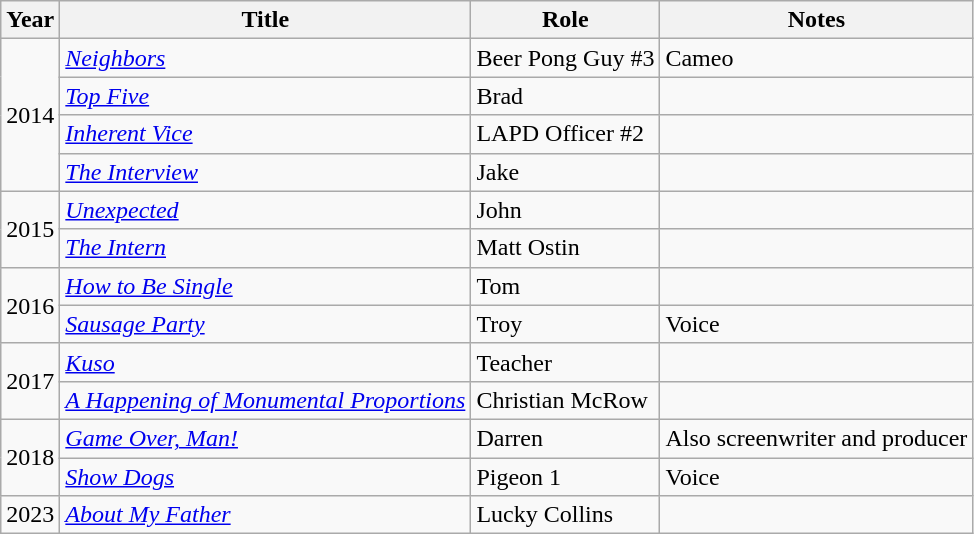<table class="wikitable sortable">
<tr>
<th>Year</th>
<th>Title</th>
<th>Role</th>
<th class="unsortable">Notes</th>
</tr>
<tr>
<td rowspan="4">2014</td>
<td><em><a href='#'>Neighbors</a></em></td>
<td>Beer Pong Guy #3</td>
<td>Cameo</td>
</tr>
<tr>
<td><em><a href='#'>Top Five</a></em></td>
<td>Brad</td>
<td></td>
</tr>
<tr>
<td><em><a href='#'>Inherent Vice</a></em></td>
<td>LAPD Officer #2</td>
<td></td>
</tr>
<tr>
<td><em><a href='#'>The Interview</a></em></td>
<td>Jake</td>
<td></td>
</tr>
<tr>
<td rowspan="2">2015</td>
<td><em><a href='#'>Unexpected</a></em></td>
<td>John</td>
<td></td>
</tr>
<tr>
<td><em><a href='#'>The Intern</a></em></td>
<td>Matt Ostin</td>
<td></td>
</tr>
<tr>
<td rowspan="2">2016</td>
<td><em><a href='#'>How to Be Single</a></em></td>
<td>Tom</td>
<td></td>
</tr>
<tr>
<td><em><a href='#'>Sausage Party</a></em></td>
<td>Troy</td>
<td>Voice</td>
</tr>
<tr>
<td rowspan="2">2017</td>
<td><em><a href='#'>Kuso</a></em></td>
<td>Teacher</td>
<td></td>
</tr>
<tr>
<td><em><a href='#'>A Happening of Monumental Proportions</a></em></td>
<td>Christian McRow</td>
<td></td>
</tr>
<tr>
<td rowspan="2">2018</td>
<td><em><a href='#'>Game Over, Man!</a></em></td>
<td>Darren</td>
<td>Also screenwriter and producer</td>
</tr>
<tr>
<td><em><a href='#'>Show Dogs</a></em></td>
<td>Pigeon 1</td>
<td>Voice</td>
</tr>
<tr>
<td>2023</td>
<td><em><a href='#'>About My Father</a></em></td>
<td>Lucky Collins</td>
<td></td>
</tr>
</table>
